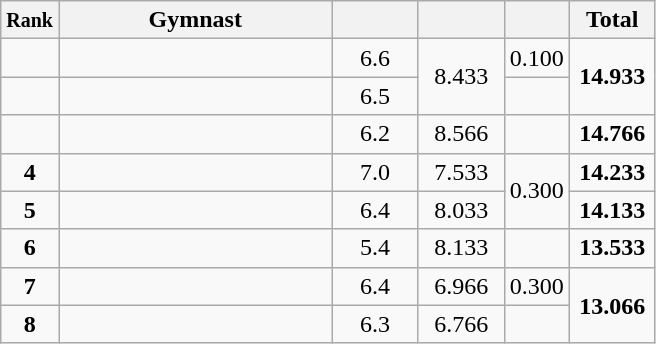<table style="text-align:center;" class="wikitable sortable">
<tr>
<th scope="col" style="width:15px;"><small>Rank</small></th>
<th scope="col" style="width:175px;">Gymnast</th>
<th scope="col" style="width:50px;"><small></small></th>
<th scope="col" style="width:50px;"><small></small></th>
<th scope="col" style="width:20px;"><small></small></th>
<th scope="col" style="width:50px;">Total</th>
</tr>
<tr>
<td scope="row" style="text-align:center"><strong></strong></td>
<td style="text-align:left;"></td>
<td>6.6</td>
<td rowspan=2>8.433</td>
<td>0.100</td>
<td rowspan=2><strong>14.933</strong></td>
</tr>
<tr>
<td scope="row" style="text-align:center"><strong></strong></td>
<td style="text-align:left;"></td>
<td>6.5</td>
<td></td>
</tr>
<tr>
<td scope="row" style="text-align:center"><strong></strong></td>
<td style="text-align:left;"></td>
<td>6.2</td>
<td>8.566</td>
<td></td>
<td><strong>14.766</strong></td>
</tr>
<tr>
<td scope="row" style="text-align:center"><strong>4</strong></td>
<td style="text-align:left;"></td>
<td>7.0</td>
<td>7.533</td>
<td rowspan=2>0.300</td>
<td><strong>14.233</strong></td>
</tr>
<tr>
<td scope="row" style="text-align:center"><strong>5</strong></td>
<td style="text-align:left;"></td>
<td>6.4</td>
<td>8.033</td>
<td><strong>14.133</strong></td>
</tr>
<tr>
<td scope="row" style="text-align:center"><strong>6</strong></td>
<td style="text-align:left;"></td>
<td>5.4</td>
<td>8.133</td>
<td></td>
<td><strong>13.533</strong></td>
</tr>
<tr>
<td scope="row" style="text-align:center"><strong>7</strong></td>
<td style="text-align:left;"></td>
<td>6.4</td>
<td>6.966</td>
<td>0.300</td>
<td rowspan=2><strong>13.066</strong></td>
</tr>
<tr>
<td scope="row" style="text-align:center"><strong>8</strong></td>
<td style="text-align:left;"></td>
<td>6.3</td>
<td>6.766</td>
<td></td>
</tr>
</table>
